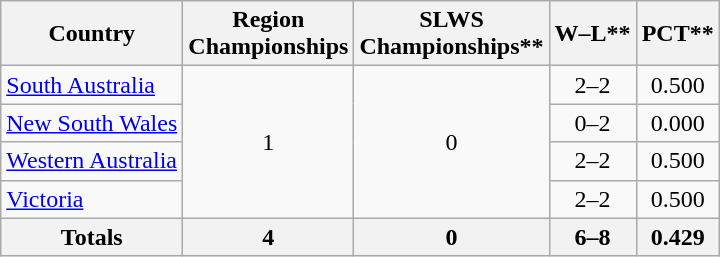<table class="wikitable">
<tr>
<th>Country</th>
<th>Region<br>Championships</th>
<th>SLWS<br>Championships**</th>
<th>W–L**</th>
<th>PCT**</th>
</tr>
<tr>
<td> <a href='#'>South Australia</a></td>
<td align="center" rowspan="4">1</td>
<td rowspan="4" align="center">0</td>
<td align="center">2–2</td>
<td align="center">0.500</td>
</tr>
<tr>
<td> <a href='#'>New South Wales</a></td>
<td align="center">0–2</td>
<td align="center">0.000</td>
</tr>
<tr>
<td> <a href='#'>Western Australia</a></td>
<td align="center">2–2</td>
<td align="center">0.500</td>
</tr>
<tr>
<td> <a href='#'>Victoria</a></td>
<td align="center">2–2</td>
<td align="center">0.500</td>
</tr>
<tr>
<th>Totals</th>
<th>4</th>
<th>0</th>
<th>6–8</th>
<th>0.429</th>
</tr>
</table>
